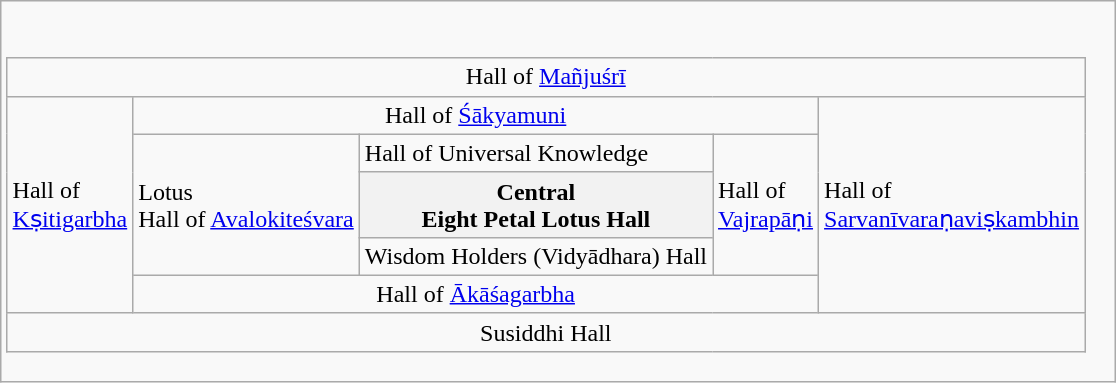<table class="wikitable">
<tr>
<td><br><table class="wikitable">
<tr>
<td colspan="5" style="text-align:center;">Hall of <a href='#'>Mañjuśrī</a></td>
</tr>
<tr>
<td rowspan="5">Hall of<br><a href='#'>Kṣitigarbha</a></td>
<td colspan="3" style="text-align:center;">Hall of <a href='#'>Śākyamuni</a></td>
<td rowspan="5">Hall of<br><a href='#'>Sarvanīvaraṇaviṣkambhin</a></td>
</tr>
<tr>
<td rowspan="3">Lotus<br>Hall of <a href='#'>Avalokiteśvara</a></td>
<td>Hall of Universal Knowledge</td>
<td rowspan="3">Hall of<br><a href='#'>Vajrapāṇi</a></td>
</tr>
<tr>
<th>Central<br>Eight Petal Lotus Hall</th>
</tr>
<tr>
<td>Wisdom Holders (Vidyādhara) Hall</td>
</tr>
<tr>
<td colspan="3" style="text-align:center;">Hall of <a href='#'>Ākāśagarbha</a></td>
</tr>
<tr>
<td colspan="5" style="text-align:center;">Susiddhi Hall</td>
</tr>
</table>
</td>
</tr>
</table>
